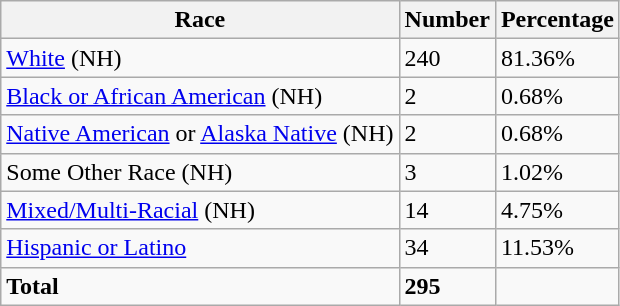<table class="wikitable">
<tr>
<th>Race</th>
<th>Number</th>
<th>Percentage</th>
</tr>
<tr>
<td><a href='#'>White</a> (NH)</td>
<td>240</td>
<td>81.36%</td>
</tr>
<tr>
<td><a href='#'>Black or African American</a> (NH)</td>
<td>2</td>
<td>0.68%</td>
</tr>
<tr>
<td><a href='#'>Native American</a> or <a href='#'>Alaska Native</a> (NH)</td>
<td>2</td>
<td>0.68%</td>
</tr>
<tr>
<td>Some Other Race (NH)</td>
<td>3</td>
<td>1.02%</td>
</tr>
<tr>
<td><a href='#'>Mixed/Multi-Racial</a> (NH)</td>
<td>14</td>
<td>4.75%</td>
</tr>
<tr>
<td><a href='#'>Hispanic or Latino</a></td>
<td>34</td>
<td>11.53%</td>
</tr>
<tr>
<td><strong>Total</strong></td>
<td><strong>295</strong></td>
<td></td>
</tr>
</table>
